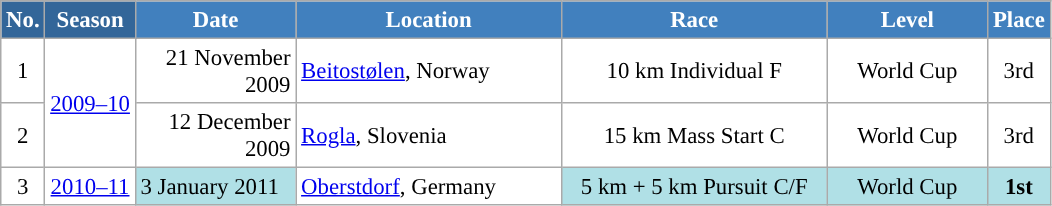<table class="wikitable sortable" style="font-size:95%; text-align:center; border:grey solid 1px; border-collapse:collapse; background:#ffffff;">
<tr style="background:#efefef;">
<th style="background-color:#369; color:white;">No.</th>
<th style="background-color:#369; color:white;">Season</th>
<th style="background-color:#4180be; color:white; width:100px;">Date</th>
<th style="background-color:#4180be; color:white; width:170px;">Location</th>
<th style="background-color:#4180be; color:white; width:170px;">Race</th>
<th style="background-color:#4180be; color:white; width:100px;">Level</th>
<th style="background-color:#4180be; color:white;">Place</th>
</tr>
<tr>
<td align=center>1</td>
<td rowspan=2 align=center><a href='#'>2009–10</a></td>
<td align=right>21 November 2009</td>
<td align=left> <a href='#'>Beitostølen</a>, Norway</td>
<td>10 km Individual F</td>
<td>World Cup</td>
<td>3rd</td>
</tr>
<tr>
<td align=center>2</td>
<td align=right>12 December 2009</td>
<td align=left> <a href='#'>Rogla</a>, Slovenia</td>
<td>15 km Mass Start C</td>
<td>World Cup</td>
<td>3rd</td>
</tr>
<tr>
<td align=center>3</td>
<td><a href='#'>2010–11</a></td>
<td align=left bgcolor="#BOEOE6" align=right>3 January 2011</td>
<td align=left> <a href='#'>Oberstdorf</a>, Germany</td>
<td bgcolor="#BOEOE6" align=center>5 km + 5 km Pursuit C/F</td>
<td bgcolor="#BOEOE6">World Cup</td>
<td bgcolor="#BOEOE6"><strong>1st</strong></td>
</tr>
</table>
